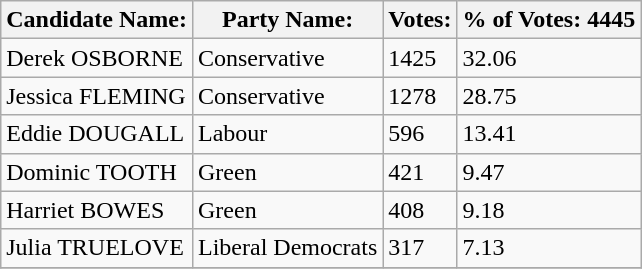<table class="wikitable">
<tr>
<th>Candidate Name:</th>
<th>Party Name:</th>
<th>Votes:</th>
<th>% of Votes: 4445</th>
</tr>
<tr>
<td>Derek OSBORNE</td>
<td>Conservative</td>
<td>1425</td>
<td>32.06</td>
</tr>
<tr>
<td>Jessica FLEMING</td>
<td>Conservative</td>
<td>1278</td>
<td>28.75</td>
</tr>
<tr>
<td>Eddie DOUGALL</td>
<td>Labour</td>
<td>596</td>
<td>13.41</td>
</tr>
<tr>
<td>Dominic TOOTH</td>
<td>Green</td>
<td>421</td>
<td>9.47</td>
</tr>
<tr>
<td>Harriet BOWES</td>
<td>Green</td>
<td>408</td>
<td>9.18</td>
</tr>
<tr>
<td>Julia TRUELOVE</td>
<td>Liberal Democrats</td>
<td>317</td>
<td>7.13</td>
</tr>
<tr>
</tr>
</table>
